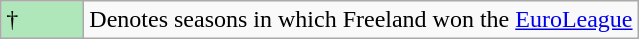<table class="wikitable">
<tr>
<td style="background:#AFE6BA; width:3em;">†</td>
<td>Denotes seasons in which Freeland won the <a href='#'>EuroLeague</a></td>
</tr>
</table>
